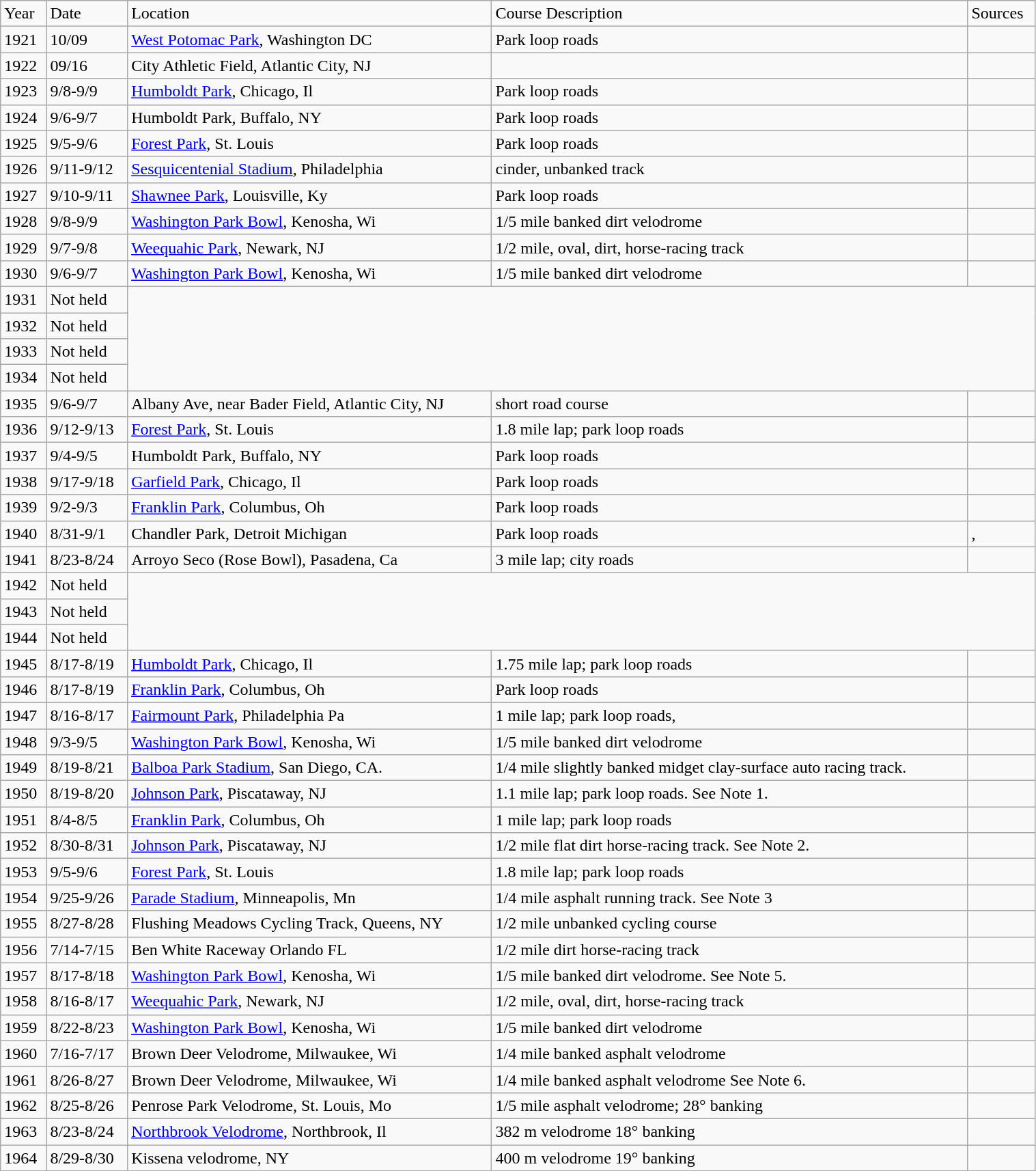<table class="wikitable" style="width: 80%; text-align:left;">
<tr>
<td>Year</td>
<td>Date</td>
<td>Location</td>
<td>Course Description</td>
<td>Sources</td>
</tr>
<tr>
<td>1921</td>
<td>10/09</td>
<td><a href='#'>West Potomac Park</a>, Washington DC</td>
<td>Park loop roads</td>
<td></td>
</tr>
<tr>
<td>1922</td>
<td>09/16</td>
<td>City Athletic Field, Atlantic City, NJ</td>
<td></td>
<td></td>
</tr>
<tr>
<td>1923</td>
<td>9/8-9/9</td>
<td><a href='#'>Humboldt Park</a>, Chicago, Il</td>
<td>Park loop roads</td>
<td></td>
</tr>
<tr>
<td>1924</td>
<td>9/6-9/7</td>
<td>Humboldt Park, Buffalo, NY</td>
<td>Park loop roads</td>
<td></td>
</tr>
<tr>
<td>1925</td>
<td>9/5-9/6</td>
<td><a href='#'>Forest Park</a>, St. Louis</td>
<td>Park loop roads</td>
<td></td>
</tr>
<tr>
<td>1926</td>
<td>9/11-9/12</td>
<td><a href='#'>Sesquicentenial Stadium</a>, Philadelphia</td>
<td>cinder, unbanked track</td>
<td><br></td>
</tr>
<tr>
<td>1927</td>
<td>9/10-9/11</td>
<td><a href='#'>Shawnee Park</a>, Louisville, Ky</td>
<td>Park loop roads</td>
<td><br></td>
</tr>
<tr>
<td>1928</td>
<td>9/8-9/9</td>
<td><a href='#'>Washington Park Bowl</a>, Kenosha, Wi</td>
<td>1/5 mile banked dirt velodrome</td>
<td></td>
</tr>
<tr>
<td>1929</td>
<td>9/7-9/8</td>
<td><a href='#'>Weequahic Park</a>, Newark, NJ</td>
<td>1/2 mile, oval, dirt, horse-racing track</td>
<td></td>
</tr>
<tr>
<td>1930</td>
<td>9/6-9/7</td>
<td><a href='#'>Washington Park Bowl</a>, Kenosha, Wi</td>
<td>1/5 mile banked dirt velodrome</td>
<td></td>
</tr>
<tr>
<td>1931</td>
<td>Not held</td>
</tr>
<tr>
<td>1932</td>
<td>Not held</td>
</tr>
<tr>
<td>1933</td>
<td>Not held</td>
</tr>
<tr>
<td>1934</td>
<td>Not held</td>
</tr>
<tr>
<td>1935</td>
<td>9/6-9/7</td>
<td>Albany Ave, near Bader Field, Atlantic City, NJ</td>
<td>short road course</td>
<td><br></td>
</tr>
<tr>
<td>1936</td>
<td>9/12-9/13</td>
<td><a href='#'>Forest Park</a>, St. Louis</td>
<td>1.8 mile lap; park loop roads</td>
<td><br>
</td>
</tr>
<tr>
<td>1937</td>
<td>9/4-9/5</td>
<td>Humboldt Park, Buffalo, NY</td>
<td>Park loop roads</td>
<td><br></td>
</tr>
<tr>
<td>1938</td>
<td>9/17-9/18</td>
<td><a href='#'>Garfield Park</a>, Chicago, Il</td>
<td>Park loop roads</td>
<td></td>
</tr>
<tr>
<td>1939</td>
<td>9/2-9/3</td>
<td><a href='#'>Franklin Park</a>, Columbus, Oh</td>
<td>Park loop roads</td>
<td></td>
</tr>
<tr>
<td>1940</td>
<td>8/31-9/1</td>
<td>Chandler Park, Detroit Michigan</td>
<td>Park loop roads</td>
<td>,<br></td>
</tr>
<tr>
<td>1941</td>
<td>8/23-8/24</td>
<td>Arroyo Seco (Rose Bowl), Pasadena, Ca</td>
<td>3 mile lap; city roads</td>
<td><br> 
</td>
</tr>
<tr>
<td>1942</td>
<td>Not held</td>
</tr>
<tr>
<td>1943</td>
<td>Not held</td>
</tr>
<tr>
<td>1944</td>
<td>Not held</td>
</tr>
<tr>
<td>1945</td>
<td>8/17-8/19</td>
<td><a href='#'>Humboldt Park</a>, Chicago, Il</td>
<td>1.75 mile lap; park loop roads</td>
<td><br> 
</td>
</tr>
<tr>
<td>1946</td>
<td>8/17-8/19</td>
<td><a href='#'>Franklin Park</a>, Columbus, Oh</td>
<td>Park loop roads</td>
<td></td>
</tr>
<tr>
<td>1947</td>
<td>8/16-8/17</td>
<td><a href='#'>Fairmount Park</a>, Philadelphia Pa</td>
<td>1 mile lap; park loop roads,</td>
<td><br>
</td>
</tr>
<tr>
<td>1948</td>
<td>9/3-9/5</td>
<td><a href='#'>Washington Park Bowl</a>, Kenosha, Wi</td>
<td>1/5 mile banked dirt velodrome</td>
<td></td>
</tr>
<tr>
<td>1949</td>
<td>8/19-8/21</td>
<td><a href='#'>Balboa Park Stadium</a>, San Diego, CA.</td>
<td>1/4 mile slightly banked midget clay-surface auto racing track.</td>
<td></td>
</tr>
<tr>
<td>1950</td>
<td>8/19-8/20</td>
<td><a href='#'>Johnson Park</a>, Piscataway, NJ</td>
<td>1.1 mile lap; park loop roads. See Note 1.</td>
<td><br>
</td>
</tr>
<tr>
<td>1951</td>
<td>8/4-8/5</td>
<td><a href='#'>Franklin Park</a>, Columbus, Oh</td>
<td>1 mile lap; park loop roads</td>
<td><br></td>
</tr>
<tr>
<td>1952</td>
<td>8/30-8/31</td>
<td><a href='#'>Johnson Park</a>, Piscataway, NJ</td>
<td>1/2 mile flat dirt horse-racing track. See Note 2.</td>
<td><br></td>
</tr>
<tr>
<td>1953</td>
<td>9/5-9/6</td>
<td><a href='#'>Forest Park</a>, St. Louis</td>
<td>1.8 mile lap; park loop roads</td>
<td><br></td>
</tr>
<tr>
<td>1954</td>
<td>9/25-9/26</td>
<td><a href='#'>Parade Stadium</a>, Minneapolis, Mn</td>
<td>1/4 mile asphalt running track. See Note 3</td>
<td><br>

</td>
</tr>
<tr>
<td>1955</td>
<td>8/27-8/28</td>
<td>Flushing Meadows Cycling Track, Queens, NY</td>
<td>1/2 mile unbanked cycling course</td>
<td></td>
</tr>
<tr>
<td>1956</td>
<td>7/14-7/15</td>
<td>Ben White Raceway Orlando FL</td>
<td>1/2 mile dirt horse-racing track</td>
<td><br> 
</td>
</tr>
<tr>
<td>1957</td>
<td>8/17-8/18</td>
<td><a href='#'>Washington Park Bowl</a>, Kenosha, Wi</td>
<td>1/5 mile banked dirt velodrome. See Note 5.</td>
<td></td>
</tr>
<tr>
<td>1958</td>
<td>8/16-8/17</td>
<td><a href='#'>Weequahic Park</a>, Newark, NJ</td>
<td>1/2 mile, oval, dirt, horse-racing track</td>
<td></td>
</tr>
<tr>
<td>1959</td>
<td>8/22-8/23</td>
<td><a href='#'>Washington Park Bowl</a>, Kenosha, Wi</td>
<td>1/5 mile banked dirt velodrome</td>
<td></td>
</tr>
<tr>
<td>1960</td>
<td>7/16-7/17</td>
<td>Brown Deer Velodrome, Milwaukee, Wi</td>
<td>1/4 mile banked asphalt velodrome</td>
<td></td>
</tr>
<tr>
<td>1961</td>
<td>8/26-8/27</td>
<td>Brown Deer Velodrome, Milwaukee, Wi</td>
<td>1/4 mile banked asphalt velodrome	See Note 6.</td>
<td></td>
</tr>
<tr>
<td>1962</td>
<td>8/25-8/26</td>
<td>Penrose Park Velodrome, St. Louis, Mo</td>
<td>1/5 mile asphalt velodrome; 28°  banking</td>
<td></td>
</tr>
<tr>
<td>1963</td>
<td>8/23-8/24</td>
<td><a href='#'>Northbrook Velodrome</a>, Northbrook, Il</td>
<td>382 m velodrome 18° banking</td>
<td></td>
</tr>
<tr>
<td>1964</td>
<td>8/29-8/30</td>
<td>Kissena velodrome, NY</td>
<td>400 m velodrome 19° banking</td>
<td><br></td>
</tr>
</table>
